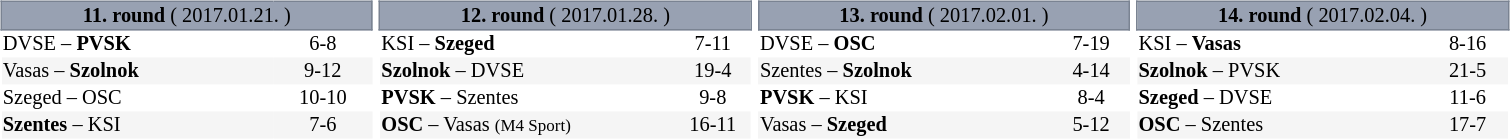<table table width=100%>
<tr>
<td width=20% valign="top"><br><table border=0 cellspacing=0 cellpadding=1em style="font-size: 85%; border-collapse: collapse;" width=100%>
<tr>
<td colspan=5 bgcolor=#98A1B2 style="border:1px solid #7A8392; text-align: center;"><span><strong>11. round</strong> ( 2017.01.21. )</span></td>
</tr>
<tr align=left bgcolor=#FFFFFF>
<td>DVSE – <strong>PVSK</strong></td>
<td align=center>6-8</td>
</tr>
<tr align=left bgcolor=#f5f5f5>
<td>Vasas – <strong>Szolnok</strong></td>
<td align=center>9-12</td>
</tr>
<tr align=left bgcolor=#FFFFFF>
<td>Szeged – OSC</td>
<td align=center>10-10</td>
</tr>
<tr align=left bgcolor=#f5f5f5>
<td><strong>Szentes</strong> – KSI</td>
<td align=center>7-6</td>
</tr>
</table>
</td>
<td width=20% valign="top"><br><table border=0 cellspacing=0 cellpadding=1em style="font-size: 85%; border-collapse: collapse;" width=100%>
<tr>
<td colspan=5 bgcolor=#98A1B2 style="border:1px solid #7A8392; text-align: center;"><span><strong>12. round</strong> ( 2017.01.28. )</span></td>
</tr>
<tr align=left bgcolor=#FFFFFF>
<td>KSI – <strong>Szeged</strong></td>
<td align=center>7-11</td>
</tr>
<tr align=left bgcolor=#f5f5f5>
<td><strong>Szolnok</strong> – DVSE</td>
<td align=center>19-4</td>
</tr>
<tr align=left bgcolor=#FFFFFF>
<td><strong>PVSK</strong> – Szentes</td>
<td align=center>9-8</td>
</tr>
<tr align=left bgcolor=#f5f5f5>
<td><strong>OSC</strong> – Vasas <small>(M4 Sport)</small></td>
<td align=center>16-11</td>
</tr>
</table>
</td>
<td width=20% valign="top"><br><table border=0 cellspacing=0 cellpadding=1em style="font-size: 85%; border-collapse: collapse;" width=100%>
<tr>
<td colspan=5 bgcolor=#98A1B2 style="border:1px solid #7A8392; text-align: center;"><span><strong>13. round</strong> ( 2017.02.01. )</span></td>
</tr>
<tr align=left bgcolor=#FFFFFF>
<td>DVSE – <strong>OSC</strong></td>
<td align=center>7-19</td>
</tr>
<tr align=left bgcolor=#f5f5f5>
<td>Szentes – <strong>Szolnok</strong></td>
<td align=center>4-14</td>
</tr>
<tr align=left bgcolor=#FFFFFF>
<td><strong>PVSK</strong> – KSI</td>
<td align=center>8-4</td>
</tr>
<tr align=left bgcolor=#f5f5f5>
<td>Vasas – <strong>Szeged</strong></td>
<td align=center>5-12</td>
</tr>
</table>
</td>
<td width=20% valign="top"><br><table border=0 cellspacing=0 cellpadding=1em style="font-size: 85%; border-collapse: collapse;" width=100%>
<tr>
<td colspan=5 bgcolor=#98A1B2 style="border:1px solid #7A8392; text-align: center;"><span><strong>14. round</strong> ( 2017.02.04. )</span></td>
</tr>
<tr align=left bgcolor=#FFFFFF>
<td>KSI – <strong>Vasas</strong></td>
<td align=center>8-16</td>
</tr>
<tr align=left bgcolor=#f5f5f5>
<td><strong>Szolnok</strong> – PVSK</td>
<td align=center>21-5</td>
</tr>
<tr align=left bgcolor=#FFFFFF>
<td><strong>Szeged</strong> – DVSE</td>
<td align=center>11-6</td>
</tr>
<tr align=left bgcolor=#f5f5f5>
<td><strong>OSC</strong> – Szentes</td>
<td align=center>17-7</td>
</tr>
</table>
</td>
<td width=20% valign="top"></td>
</tr>
</table>
